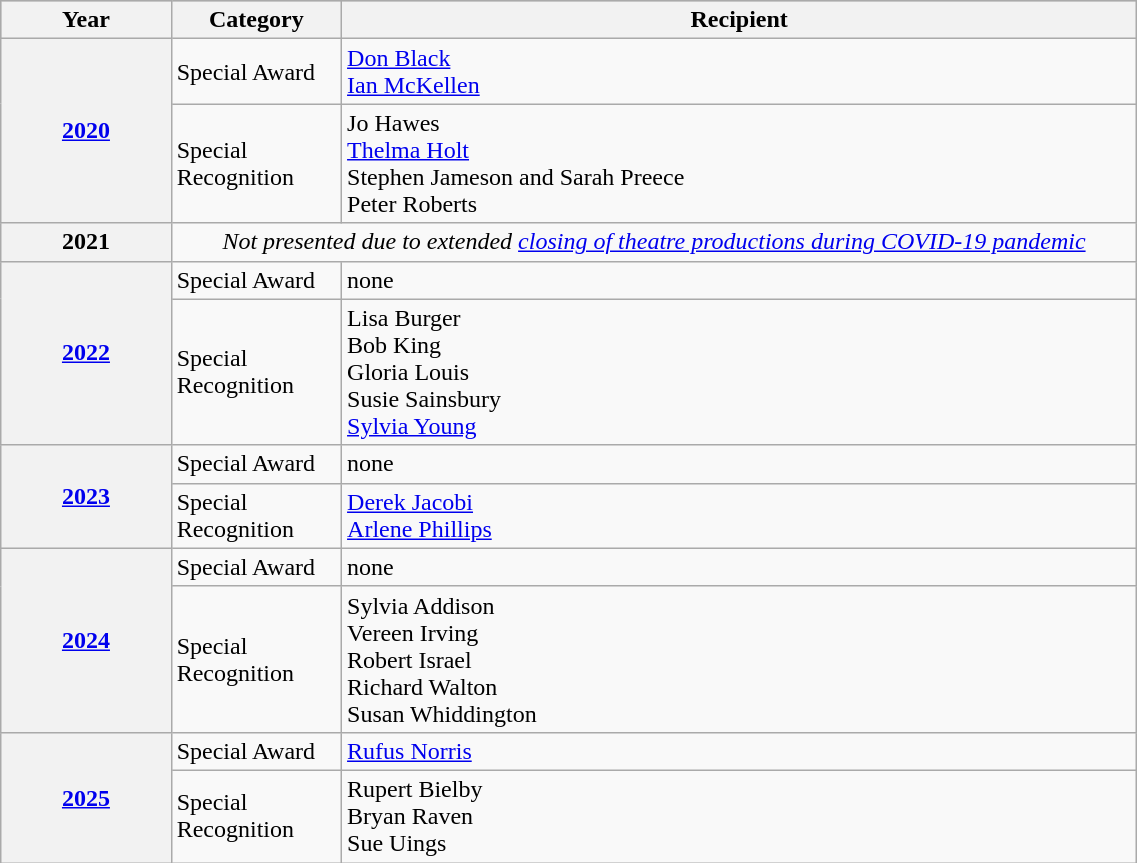<table class="wikitable" style="width:60%;">
<tr style="background:#bebebe;">
<th style="width:15%;">Year</th>
<th style="width:15%;">Category</th>
<th style="width:75%;">Recipient</th>
</tr>
<tr>
<th rowspan="2"><a href='#'>2020</a></th>
<td>Special Award</td>
<td><a href='#'>Don Black</a><br><a href='#'>Ian McKellen</a></td>
</tr>
<tr>
<td>Special Recognition</td>
<td>Jo Hawes<br><a href='#'>Thelma Holt</a><br>Stephen Jameson and Sarah Preece<br>Peter Roberts</td>
</tr>
<tr>
<th align="center">2021</th>
<td colspan=2 align="center"><em>Not presented due to extended <a href='#'>closing of theatre productions during COVID-19 pandemic</a></em></td>
</tr>
<tr>
<th rowspan="2"><a href='#'>2022</a></th>
<td>Special Award</td>
<td>none</td>
</tr>
<tr>
<td>Special Recognition</td>
<td>Lisa Burger<br>Bob King<br>Gloria Louis<br>Susie Sainsbury<br><a href='#'>Sylvia Young</a></td>
</tr>
<tr>
<th rowspan="2"><a href='#'>2023</a></th>
<td>Special Award</td>
<td>none</td>
</tr>
<tr>
<td>Special Recognition</td>
<td><a href='#'>Derek Jacobi</a><br><a href='#'>Arlene Phillips</a></td>
</tr>
<tr>
<th rowspan="2"><a href='#'>2024</a></th>
<td>Special Award</td>
<td>none</td>
</tr>
<tr>
<td>Special Recognition</td>
<td>Sylvia Addison <br> Vereen Irving <br> Robert Israel <br> Richard Walton <br> Susan Whiddington</td>
</tr>
<tr>
<th rowspan="2"><a href='#'>2025</a></th>
<td>Special Award</td>
<td><a href='#'>Rufus Norris</a></td>
</tr>
<tr>
<td>Special Recognition</td>
<td>Rupert Bielby <br> Bryan Raven <br> Sue Uings</td>
</tr>
</table>
